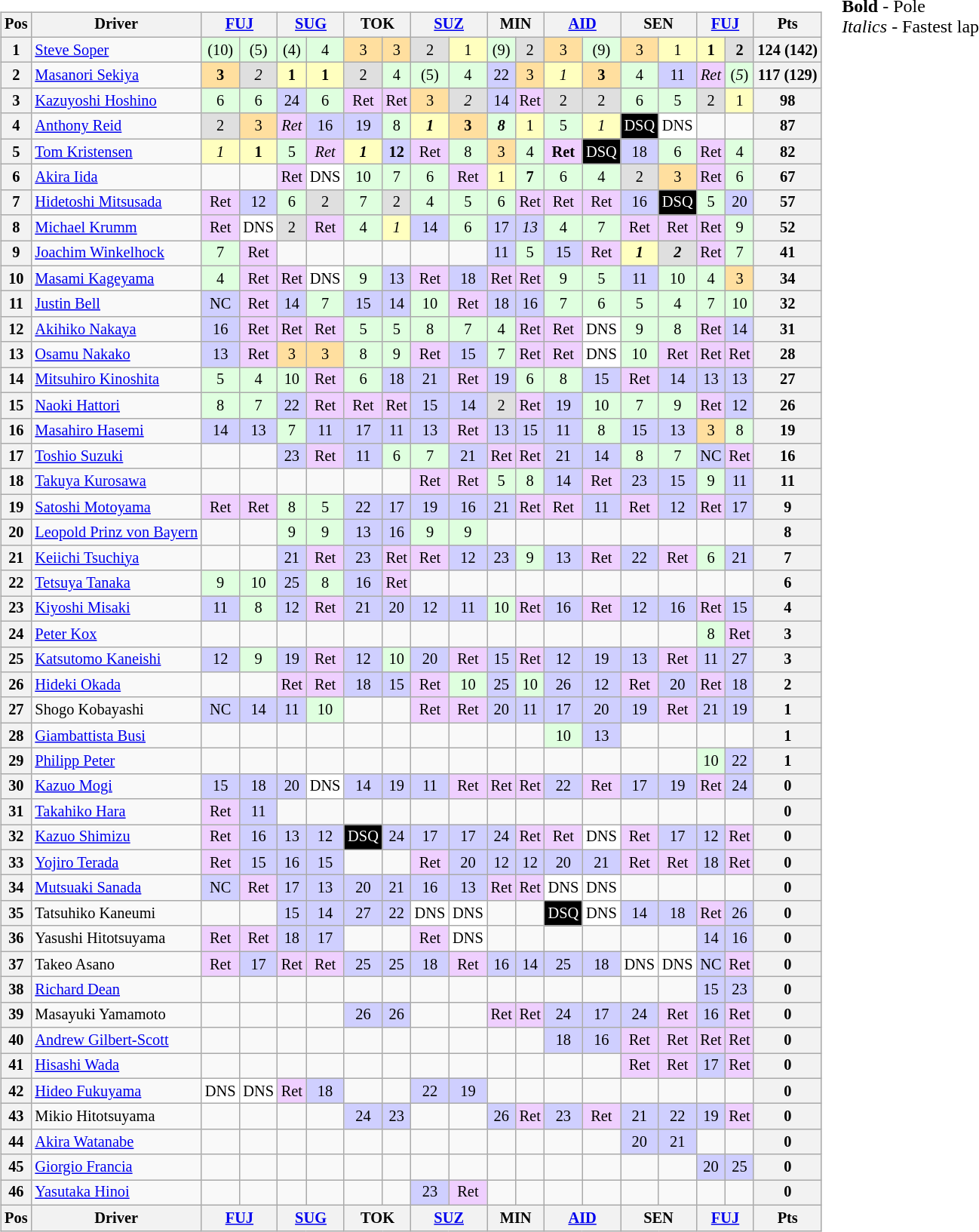<table>
<tr>
<td><br><table class="wikitable" style="font-size: 85%; text-align: center;">
<tr valign="top">
<th valign="middle">Pos</th>
<th valign="middle">Driver</th>
<th colspan="2"><a href='#'>FUJ</a></th>
<th colspan="2"><a href='#'>SUG</a></th>
<th colspan="2">TOK</th>
<th colspan="2"><a href='#'>SUZ</a></th>
<th colspan="2">MIN</th>
<th colspan=2><a href='#'>AID</a></th>
<th colspan=2>SEN</th>
<th colspan=2><a href='#'>FUJ</a></th>
<th valign=middle>Pts</th>
</tr>
<tr>
<th>1</th>
<td align=left> <a href='#'>Steve Soper</a></td>
<td style="background:#DFFFDF;">(10)</td>
<td style="background:#DFFFDF;">(5)</td>
<td style="background:#DFFFDF;">(4)</td>
<td style="background:#DFFFDF;">4</td>
<td style="background:#FFDF9F;">3</td>
<td style="background:#FFDF9F;">3</td>
<td style="background:#DFDFDF;">2</td>
<td style="background:#FFFFBF;">1</td>
<td style="background:#DFFFDF;">(9)</td>
<td style="background:#DFDFDF;">2</td>
<td style="background:#FFDF9F;">3</td>
<td style="background:#DFFFDF;">(9)</td>
<td style="background:#FFDF9F;">3</td>
<td style="background:#FFFFBF;">1</td>
<td style="background:#FFFFBF;"><strong>1</strong></td>
<td style="background:#DFDFDF;"><strong>2</strong></td>
<th>124 (142)</th>
</tr>
<tr>
<th>2</th>
<td align=left> <a href='#'>Masanori Sekiya</a></td>
<td style="background:#FFDF9F;"><strong>3</strong></td>
<td style="background:#DFDFDF;"><em>2</em></td>
<td style="background:#FFFFBF;"><strong>1</strong></td>
<td style="background:#FFFFBF;"><strong>1</strong></td>
<td style="background:#DFDFDF;">2</td>
<td style="background:#DFFFDF;">4</td>
<td style="background:#DFFFDF;">(5)</td>
<td style="background:#DFFFDF;">4</td>
<td style="background:#CFCFFF;">22</td>
<td style="background:#FFDF9F;">3</td>
<td style="background:#FFFFBF;"><em>1</em></td>
<td style="background:#FFDF9F;"><strong>3</strong></td>
<td style="background:#DFFFDF;">4</td>
<td style="background:#CFCFFF;">11</td>
<td style="background:#EFCFFF;"><em>Ret</em></td>
<td style="background:#DFFFDF;">(<em>5</em>)</td>
<th>117 (129)</th>
</tr>
<tr>
<th>3</th>
<td align=left> <a href='#'>Kazuyoshi Hoshino</a></td>
<td style="background:#DFFFDF;">6</td>
<td style="background:#DFFFDF;">6</td>
<td style="background:#CFCFFF;">24</td>
<td style="background:#DFFFDF;">6</td>
<td style="background:#EFCFFF;">Ret</td>
<td style="background:#EFCFFF;">Ret</td>
<td style="background:#FFDF9F;">3</td>
<td style="background:#DFDFDF;"><em>2</em></td>
<td style="background:#CFCFFF;">14</td>
<td style="background:#EFCFFF;">Ret</td>
<td style="background:#DFDFDF;">2</td>
<td style="background:#DFDFDF;">2</td>
<td style="background:#DFFFDF;">6</td>
<td style="background:#DFFFDF;">5</td>
<td style="background:#DFDFDF;">2</td>
<td style="background:#FFFFBF;">1</td>
<th>98</th>
</tr>
<tr>
<th>4</th>
<td align=left> <a href='#'>Anthony Reid</a></td>
<td style="background:#DFDFDF;">2</td>
<td style="background:#FFDF9F;">3</td>
<td style="background:#EFCFFF;"><em>Ret</em></td>
<td style="background:#CFCFFF;">16</td>
<td style="background:#CFCFFF;">19</td>
<td style="background:#DFFFDF;">8</td>
<td style="background:#FFFFBF;"><strong><em>1</em></strong></td>
<td style="background:#FFDF9F;"><strong>3</strong></td>
<td style="background:#DFFFDF;"><strong><em>8</em></strong></td>
<td style="background:#FFFFBF;">1</td>
<td style="background:#DFFFDF;">5</td>
<td style="background:#FFFFBF;"><em>1</em></td>
<td style="background:#000000; color:white">DSQ</td>
<td style="background:#FFFFFF;">DNS</td>
<td></td>
<td></td>
<th>87</th>
</tr>
<tr>
<th>5</th>
<td align=left> <a href='#'>Tom Kristensen</a></td>
<td style="background:#FFFFBF;"><em>1</em></td>
<td style="background:#FFFFBF;"><strong>1</strong></td>
<td style="background:#DFFFDF;">5</td>
<td style="background:#EFCFFF;"><em>Ret</em></td>
<td style="background:#FFFFBF;"><strong><em>1</em></strong></td>
<td style="background:#CFCFFF;"><strong>12</strong></td>
<td style="background:#EFCFFF;">Ret</td>
<td style="background:#DFFFDF;">8</td>
<td style="background:#FFDF9F;">3</td>
<td style="background:#DFFFDF;">4</td>
<td style="background:#EFCFFF;"><strong>Ret</strong></td>
<td style="background:#000000; color:white">DSQ</td>
<td style="background:#CFCFFF;">18</td>
<td style="background:#DFFFDF;">6</td>
<td style="background:#EFCFFF;">Ret</td>
<td style="background:#DFFFDF;">4</td>
<th>82</th>
</tr>
<tr>
<th>6</th>
<td align=left> <a href='#'>Akira Iida</a></td>
<td></td>
<td></td>
<td style="background:#EFCFFF;">Ret</td>
<td style="background:#FFFFFF;">DNS</td>
<td style="background:#DFFFDF;">10</td>
<td style="background:#DFFFDF;">7</td>
<td style="background:#DFFFDF;">6</td>
<td style="background:#EFCFFF;">Ret</td>
<td style="background:#FFFFBF;">1</td>
<td style="background:#DFFFDF;"><strong>7</strong></td>
<td style="background:#DFFFDF;">6</td>
<td style="background:#DFFFDF;">4</td>
<td style="background:#DFDFDF;">2</td>
<td style="background:#FFDF9F;">3</td>
<td style="background:#EFCFFF;">Ret</td>
<td style="background:#DFFFDF;">6</td>
<th>67</th>
</tr>
<tr>
<th>7</th>
<td align=left> <a href='#'>Hidetoshi Mitsusada</a></td>
<td style="background:#EFCFFF;">Ret</td>
<td style="background:#CFCFFF;">12</td>
<td style="background:#DFFFDF;">6</td>
<td style="background:#DFDFDF;">2</td>
<td style="background:#DFFFDF;">7</td>
<td style="background:#DFDFDF;">2</td>
<td style="background:#DFFFDF;">4</td>
<td style="background:#DFFFDF;">5</td>
<td style="background:#DFFFDF;">6</td>
<td style="background:#EFCFFF;">Ret</td>
<td style="background:#EFCFFF;">Ret</td>
<td style="background:#EFCFFF;">Ret</td>
<td style="background:#CFCFFF;">16</td>
<td style="background:#000000; color:white">DSQ</td>
<td style="background:#DFFFDF;">5</td>
<td style="background:#CFCFFF;">20</td>
<th>57</th>
</tr>
<tr>
<th>8</th>
<td align=left> <a href='#'>Michael Krumm</a></td>
<td style="background:#EFCFFF;">Ret</td>
<td style="background:#FFFFFF;">DNS</td>
<td style="background:#DFDFDF;">2</td>
<td style="background:#EFCFFF;">Ret</td>
<td style="background:#DFFFDF;">4</td>
<td style="background:#FFFFBF;"><em>1</em></td>
<td style="background:#CFCFFF;">14</td>
<td style="background:#DFFFDF;">6</td>
<td style="background:#CFCFFF;">17</td>
<td style="background:#CFCFFF;"><em>13</em></td>
<td style="background:#DFFFDF;">4</td>
<td style="background:#DFFFDF;">7</td>
<td style="background:#EFCFFF;">Ret</td>
<td style="background:#EFCFFF;">Ret</td>
<td style="background:#EFCFFF;">Ret</td>
<td style="background:#DFFFDF;">9</td>
<th>52</th>
</tr>
<tr>
<th>9</th>
<td align=left> <a href='#'>Joachim Winkelhock</a></td>
<td style="background:#DFFFDF;">7</td>
<td style="background:#EFCFFF;">Ret</td>
<td></td>
<td></td>
<td></td>
<td></td>
<td></td>
<td></td>
<td style="background:#CFCFFF;">11</td>
<td style="background:#DFFFDF;">5</td>
<td style="background:#CFCFFF;">15</td>
<td style="background:#EFCFFF;">Ret</td>
<td style="background:#FFFFBF;"><strong><em>1</em></strong></td>
<td style="background:#DFDFDF;"><strong><em>2</em></strong></td>
<td style="background:#EFCFFF;">Ret</td>
<td style="background:#DFFFDF;">7</td>
<th>41</th>
</tr>
<tr>
<th>10</th>
<td align=left> <a href='#'>Masami Kageyama</a></td>
<td style="background:#DFFFDF;">4</td>
<td style="background:#EFCFFF;">Ret</td>
<td style="background:#EFCFFF;">Ret</td>
<td style="background:#FFFFFF;">DNS</td>
<td style="background:#DFFFDF;">9</td>
<td style="background:#CFCFFF;">13</td>
<td style="background:#EFCFFF;">Ret</td>
<td style="background:#CFCFFF;">18</td>
<td style="background:#EFCFFF;">Ret</td>
<td style="background:#EFCFFF;">Ret</td>
<td style="background:#DFFFDF;">9</td>
<td style="background:#DFFFDF;">5</td>
<td style="background:#CFCFFF;">11</td>
<td style="background:#DFFFDF;">10</td>
<td style="background:#DFFFDF;">4</td>
<td style="background:#FFDF9F;">3</td>
<th>34</th>
</tr>
<tr>
<th>11</th>
<td align=left> <a href='#'>Justin Bell</a></td>
<td style="background:#CFCFFF;">NC</td>
<td style="background:#EFCFFF;">Ret</td>
<td style="background:#CFCFFF;">14</td>
<td style="background:#DFFFDF;">7</td>
<td style="background:#CFCFFF;">15</td>
<td style="background:#CFCFFF;">14</td>
<td style="background:#DFFFDF;">10</td>
<td style="background:#EFCFFF;">Ret</td>
<td style="background:#CFCFFF;">18</td>
<td style="background:#CFCFFF;">16</td>
<td style="background:#DFFFDF;">7</td>
<td style="background:#DFFFDF;">6</td>
<td style="background:#DFFFDF;">5</td>
<td style="background:#DFFFDF;">4</td>
<td style="background:#DFFFDF;">7</td>
<td style="background:#DFFFDF;">10</td>
<th>32</th>
</tr>
<tr>
<th>12</th>
<td align=left> <a href='#'>Akihiko Nakaya</a></td>
<td style="background:#CFCFFF;">16</td>
<td style="background:#EFCFFF;">Ret</td>
<td style="background:#EFCFFF;">Ret</td>
<td style="background:#EFCFFF;">Ret</td>
<td style="background:#DFFFDF;">5</td>
<td style="background:#DFFFDF;">5</td>
<td style="background:#DFFFDF;">8</td>
<td style="background:#DFFFDF;">7</td>
<td style="background:#DFFFDF;">4</td>
<td style="background:#EFCFFF;">Ret</td>
<td style="background:#EFCFFF;">Ret</td>
<td style="background:#FFFFFF;">DNS</td>
<td style="background:#DFFFDF;">9</td>
<td style="background:#DFFFDF;">8</td>
<td style="background:#EFCFFF;">Ret</td>
<td style="background:#CFCFFF;">14</td>
<th>31</th>
</tr>
<tr>
<th>13</th>
<td align=left> <a href='#'>Osamu Nakako</a></td>
<td style="background:#CFCFFF;">13</td>
<td style="background:#EFCFFF;">Ret</td>
<td style="background:#FFDF9F;">3</td>
<td style="background:#FFDF9F;">3</td>
<td style="background:#DFFFDF;">8</td>
<td style="background:#DFFFDF;">9</td>
<td style="background:#EFCFFF;">Ret</td>
<td style="background:#CFCFFF;">15</td>
<td style="background:#DFFFDF;">7</td>
<td style="background:#EFCFFF;">Ret</td>
<td style="background:#EFCFFF;">Ret</td>
<td style="background:#FFFFFF;">DNS</td>
<td style="background:#DFFFDF;">10</td>
<td style="background:#EFCFFF;">Ret</td>
<td style="background:#EFCFFF;">Ret</td>
<td style="background:#EFCFFF;">Ret</td>
<th>28</th>
</tr>
<tr>
<th>14</th>
<td align=left> <a href='#'>Mitsuhiro Kinoshita</a></td>
<td style="background:#DFFFDF;">5</td>
<td style="background:#DFFFDF;">4</td>
<td style="background:#DFFFDF;">10</td>
<td style="background:#EFCFFF;">Ret</td>
<td style="background:#DFFFDF;">6</td>
<td style="background:#CFCFFF;">18</td>
<td style="background:#CFCFFF;">21</td>
<td style="background:#EFCFFF;">Ret</td>
<td style="background:#CFCFFF;">19</td>
<td style="background:#DFFFDF;">6</td>
<td style="background:#DFFFDF;">8</td>
<td style="background:#CFCFFF;">15</td>
<td style="background:#EFCFFF;">Ret</td>
<td style="background:#CFCFFF;">14</td>
<td style="background:#CFCFFF;">13</td>
<td style="background:#CFCFFF;">13</td>
<th>27</th>
</tr>
<tr>
<th>15</th>
<td align=left> <a href='#'>Naoki Hattori</a></td>
<td style="background:#DFFFDF;">8</td>
<td style="background:#DFFFDF;">7</td>
<td style="background:#CFCFFF;">22</td>
<td style="background:#EFCFFF;">Ret</td>
<td style="background:#EFCFFF;">Ret</td>
<td style="background:#EFCFFF;">Ret</td>
<td style="background:#CFCFFF;">15</td>
<td style="background:#CFCFFF;">14</td>
<td style="background:#DFDFDF;">2</td>
<td style="background:#EFCFFF;">Ret</td>
<td style="background:#CFCFFF;">19</td>
<td style="background:#DFFFDF;">10</td>
<td style="background:#DFFFDF;">7</td>
<td style="background:#DFFFDF;">9</td>
<td style="background:#EFCFFF;">Ret</td>
<td style="background:#CFCFFF;">12</td>
<th>26</th>
</tr>
<tr>
<th>16</th>
<td align=left> <a href='#'>Masahiro Hasemi</a></td>
<td style="background:#CFCFFF;">14</td>
<td style="background:#CFCFFF;">13</td>
<td style="background:#DFFFDF;">7</td>
<td style="background:#CFCFFF;">11</td>
<td style="background:#CFCFFF;">17</td>
<td style="background:#CFCFFF;">11</td>
<td style="background:#CFCFFF;">13</td>
<td style="background:#EFCFFF;">Ret</td>
<td style="background:#CFCFFF;">13</td>
<td style="background:#CFCFFF;">15</td>
<td style="background:#CFCFFF;">11</td>
<td style="background:#DFFFDF;">8</td>
<td style="background:#CFCFFF;">15</td>
<td style="background:#CFCFFF;">13</td>
<td style="background:#FFDF9F;">3</td>
<td style="background:#DFFFDF;">8</td>
<th>19</th>
</tr>
<tr>
<th>17</th>
<td align=left> <a href='#'>Toshio Suzuki</a></td>
<td></td>
<td></td>
<td style="background:#CFCFFF;">23</td>
<td style="background:#EFCFFF;">Ret</td>
<td style="background:#CFCFFF;">11</td>
<td style="background:#DFFFDF;">6</td>
<td style="background:#DFFFDF;">7</td>
<td style="background:#CFCFFF;">21</td>
<td style="background:#EFCFFF;">Ret</td>
<td style="background:#EFCFFF;">Ret</td>
<td style="background:#CFCFFF;">21</td>
<td style="background:#CFCFFF;">14</td>
<td style="background:#DFFFDF;">8</td>
<td style="background:#DFFFDF;">7</td>
<td style="background:#CFCFFF;">NC</td>
<td style="background:#EFCFFF;">Ret</td>
<th>16</th>
</tr>
<tr>
<th>18</th>
<td align=left> <a href='#'>Takuya Kurosawa</a></td>
<td></td>
<td></td>
<td></td>
<td></td>
<td></td>
<td></td>
<td style="background:#EFCFFF;">Ret</td>
<td style="background:#EFCFFF;">Ret</td>
<td style="background:#DFFFDF;">5</td>
<td style="background:#DFFFDF;">8</td>
<td style="background:#CFCFFF;">14</td>
<td style="background:#EFCFFF;">Ret</td>
<td style="background:#CFCFFF;">23</td>
<td style="background:#CFCFFF;">15</td>
<td style="background:#DFFFDF;">9</td>
<td style="background:#CFCFFF;">11</td>
<th>11</th>
</tr>
<tr>
<th>19</th>
<td align=left> <a href='#'>Satoshi Motoyama</a></td>
<td style="background:#EFCFFF;">Ret</td>
<td style="background:#EFCFFF;">Ret</td>
<td style="background:#DFFFDF;">8</td>
<td style="background:#DFFFDF;">5</td>
<td style="background:#CFCFFF;">22</td>
<td style="background:#CFCFFF;">17</td>
<td style="background:#CFCFFF;">19</td>
<td style="background:#CFCFFF;">16</td>
<td style="background:#CFCFFF;">21</td>
<td style="background:#EFCFFF;">Ret</td>
<td style="background:#EFCFFF;">Ret</td>
<td style="background:#CFCFFF;">11</td>
<td style="background:#EFCFFF;">Ret</td>
<td style="background:#CFCFFF;">12</td>
<td style="background:#EFCFFF;">Ret</td>
<td style="background:#CFCFFF;">17</td>
<th>9</th>
</tr>
<tr>
<th>20</th>
<td align=left> <a href='#'>Leopold Prinz von Bayern</a></td>
<td></td>
<td></td>
<td style="background:#DFFFDF;">9</td>
<td style="background:#DFFFDF;">9</td>
<td style="background:#CFCFFF;">13</td>
<td style="background:#CFCFFF;">16</td>
<td style="background:#DFFFDF;">9</td>
<td style="background:#DFFFDF;">9</td>
<td></td>
<td></td>
<td></td>
<td></td>
<td></td>
<td></td>
<td></td>
<td></td>
<th>8</th>
</tr>
<tr>
<th>21</th>
<td align=left> <a href='#'>Keiichi Tsuchiya</a></td>
<td></td>
<td></td>
<td style="background:#CFCFFF;">21</td>
<td style="background:#EFCFFF;">Ret</td>
<td style="background:#CFCFFF;">23</td>
<td style="background:#EFCFFF;">Ret</td>
<td style="background:#EFCFFF;">Ret</td>
<td style="background:#CFCFFF;">12</td>
<td style="background:#CFCFFF;">23</td>
<td style="background:#DFFFDF;">9</td>
<td style="background:#CFCFFF;">13</td>
<td style="background:#EFCFFF;">Ret</td>
<td style="background:#CFCFFF;">22</td>
<td style="background:#EFCFFF;">Ret</td>
<td style="background:#DFFFDF;">6</td>
<td style="background:#CFCFFF;">21</td>
<th>7</th>
</tr>
<tr>
<th>22</th>
<td align=left> <a href='#'>Tetsuya Tanaka</a></td>
<td style="background:#DFFFDF;">9</td>
<td style="background:#DFFFDF;">10</td>
<td style="background:#CFCFFF;">25</td>
<td style="background:#DFFFDF;">8</td>
<td style="background:#CFCFFF;">16</td>
<td style="background:#EFCFFF;">Ret</td>
<td></td>
<td></td>
<td></td>
<td></td>
<td></td>
<td></td>
<td></td>
<td></td>
<td></td>
<td></td>
<th>6</th>
</tr>
<tr>
<th>23</th>
<td align=left> <a href='#'>Kiyoshi Misaki</a></td>
<td style="background:#CFCFFF;">11</td>
<td style="background:#DFFFDF;">8</td>
<td style="background:#CFCFFF;">12</td>
<td style="background:#EFCFFF;">Ret</td>
<td style="background:#CFCFFF;">21</td>
<td style="background:#CFCFFF;">20</td>
<td style="background:#CFCFFF;">12</td>
<td style="background:#CFCFFF;">11</td>
<td style="background:#DFFFDF;">10</td>
<td style="background:#EFCFFF;">Ret</td>
<td style="background:#CFCFFF;">16</td>
<td style="background:#EFCFFF;">Ret</td>
<td style="background:#CFCFFF;">12</td>
<td style="background:#CFCFFF;">16</td>
<td style="background:#EFCFFF;">Ret</td>
<td style="background:#CFCFFF;">15</td>
<th>4</th>
</tr>
<tr>
<th>24</th>
<td align=left> <a href='#'>Peter Kox</a></td>
<td></td>
<td></td>
<td></td>
<td></td>
<td></td>
<td></td>
<td></td>
<td></td>
<td></td>
<td></td>
<td></td>
<td></td>
<td></td>
<td></td>
<td style="background:#DFFFDF;">8</td>
<td style="background:#EFCFFF;">Ret</td>
<th>3</th>
</tr>
<tr>
<th>25</th>
<td align=left> <a href='#'>Katsutomo Kaneishi</a></td>
<td style="background:#CFCFFF;">12</td>
<td style="background:#DFFFDF;">9</td>
<td style="background:#CFCFFF;">19</td>
<td style="background:#EFCFFF;">Ret</td>
<td style="background:#CFCFFF;">12</td>
<td style="background:#DFFFDF;">10</td>
<td style="background:#CFCFFF;">20</td>
<td style="background:#EFCFFF;">Ret</td>
<td style="background:#CFCFFF;">15</td>
<td style="background:#EFCFFF;">Ret</td>
<td style="background:#CFCFFF;">12</td>
<td style="background:#CFCFFF;">19</td>
<td style="background:#CFCFFF;">13</td>
<td style="background:#EFCFFF;">Ret</td>
<td style="background:#CFCFFF;">11</td>
<td style="background:#CFCFFF;">27</td>
<th>3</th>
</tr>
<tr>
<th>26</th>
<td align=left> <a href='#'>Hideki Okada</a></td>
<td></td>
<td></td>
<td style="background:#EFCFFF;">Ret</td>
<td style="background:#EFCFFF;">Ret</td>
<td style="background:#CFCFFF;">18</td>
<td style="background:#CFCFFF;">15</td>
<td style="background:#EFCFFF;">Ret</td>
<td style="background:#DFFFDF;">10</td>
<td style="background:#CFCFFF;">25</td>
<td style="background:#DFFFDF;">10</td>
<td style="background:#CFCFFF;">26</td>
<td style="background:#CFCFFF;">12</td>
<td style="background:#EFCFFF;">Ret</td>
<td style="background:#CFCFFF;">20</td>
<td style="background:#EFCFFF;">Ret</td>
<td style="background:#CFCFFF;">18</td>
<th>2</th>
</tr>
<tr>
<th>27</th>
<td align=left> Shogo Kobayashi</td>
<td style="background:#CFCFFF;">NC</td>
<td style="background:#CFCFFF;">14</td>
<td style="background:#CFCFFF;">11</td>
<td style="background:#DFFFDF;">10</td>
<td></td>
<td></td>
<td style="background:#EFCFFF;">Ret</td>
<td style="background:#EFCFFF;">Ret</td>
<td style="background:#CFCFFF;">20</td>
<td style="background:#CFCFFF;">11</td>
<td style="background:#CFCFFF;">17</td>
<td style="background:#CFCFFF;">20</td>
<td style="background:#CFCFFF;">19</td>
<td style="background:#EFCFFF;">Ret</td>
<td style="background:#CFCFFF;">21</td>
<td style="background:#CFCFFF;">19</td>
<th>1</th>
</tr>
<tr>
<th>28</th>
<td align=left> <a href='#'>Giambattista Busi</a></td>
<td></td>
<td></td>
<td></td>
<td></td>
<td></td>
<td></td>
<td></td>
<td></td>
<td></td>
<td></td>
<td style="background:#DFFFDF;">10</td>
<td style="background:#CFCFFF;">13</td>
<td></td>
<td></td>
<td></td>
<td></td>
<th>1</th>
</tr>
<tr>
<th>29</th>
<td align=left> <a href='#'>Philipp Peter</a></td>
<td></td>
<td></td>
<td></td>
<td></td>
<td></td>
<td></td>
<td></td>
<td></td>
<td></td>
<td></td>
<td></td>
<td></td>
<td></td>
<td></td>
<td style="background:#DFFFDF;">10</td>
<td style="background:#CFCFFF;">22</td>
<th>1</th>
</tr>
<tr>
<th>30</th>
<td align=left> <a href='#'>Kazuo Mogi</a></td>
<td style="background:#CFCFFF;">15</td>
<td style="background:#CFCFFF;">18</td>
<td style="background:#CFCFFF;">20</td>
<td style="background:#FFFFFF;">DNS</td>
<td style="background:#CFCFFF;">14</td>
<td style="background:#CFCFFF;">19</td>
<td style="background:#CFCFFF;">11</td>
<td style="background:#EFCFFF;">Ret</td>
<td style="background:#EFCFFF;">Ret</td>
<td style="background:#EFCFFF;">Ret</td>
<td style="background:#CFCFFF;">22</td>
<td style="background:#EFCFFF;">Ret</td>
<td style="background:#CFCFFF;">17</td>
<td style="background:#CFCFFF;">19</td>
<td style="background:#EFCFFF;">Ret</td>
<td style="background:#CFCFFF;">24</td>
<th>0</th>
</tr>
<tr>
<th>31</th>
<td align=left> <a href='#'>Takahiko Hara</a></td>
<td style="background:#EFCFFF;">Ret</td>
<td style="background:#CFCFFF;">11</td>
<td></td>
<td></td>
<td></td>
<td></td>
<td></td>
<td></td>
<td></td>
<td></td>
<td></td>
<td></td>
<td></td>
<td></td>
<td></td>
<td></td>
<th>0</th>
</tr>
<tr>
<th>32</th>
<td align=left> <a href='#'>Kazuo Shimizu</a></td>
<td style="background:#EFCFFF;">Ret</td>
<td style="background:#CFCFFF;">16</td>
<td style="background:#CFCFFF;">13</td>
<td style="background:#CFCFFF;">12</td>
<td style="background:#000000; color:white">DSQ</td>
<td style="background:#CFCFFF;">24</td>
<td style="background:#CFCFFF;">17</td>
<td style="background:#CFCFFF;">17</td>
<td style="background:#CFCFFF;">24</td>
<td style="background:#EFCFFF;">Ret</td>
<td style="background:#EFCFFF;">Ret</td>
<td style="background:#FFFFFF;">DNS</td>
<td style="background:#EFCFFF;">Ret</td>
<td style="background:#CFCFFF;">17</td>
<td style="background:#CFCFFF;">12</td>
<td style="background:#EFCFFF;">Ret</td>
<th>0</th>
</tr>
<tr>
<th>33</th>
<td align=left> <a href='#'>Yojiro Terada</a></td>
<td style="background:#EFCFFF;">Ret</td>
<td style="background:#CFCFFF;">15</td>
<td style="background:#CFCFFF;">16</td>
<td style="background:#CFCFFF;">15</td>
<td></td>
<td></td>
<td style="background:#EFCFFF;">Ret</td>
<td style="background:#CFCFFF;">20</td>
<td style="background:#CFCFFF;">12</td>
<td style="background:#CFCFFF;">12</td>
<td style="background:#CFCFFF;">20</td>
<td style="background:#CFCFFF;">21</td>
<td style="background:#EFCFFF;">Ret</td>
<td style="background:#EFCFFF;">Ret</td>
<td style="background:#CFCFFF;">18</td>
<td style="background:#EFCFFF;">Ret</td>
<th>0</th>
</tr>
<tr>
<th>34</th>
<td align=left> <a href='#'>Mutsuaki Sanada</a></td>
<td style="background:#CFCFFF;">NC</td>
<td style="background:#EFCFFF;">Ret</td>
<td style="background:#CFCFFF;">17</td>
<td style="background:#CFCFFF;">13</td>
<td style="background:#CFCFFF;">20</td>
<td style="background:#CFCFFF;">21</td>
<td style="background:#CFCFFF;">16</td>
<td style="background:#CFCFFF;">13</td>
<td style="background:#EFCFFF;">Ret</td>
<td style="background:#EFCFFF;">Ret</td>
<td style="background:#FFFFFF;">DNS</td>
<td style="background:#FFFFFF;">DNS</td>
<td></td>
<td></td>
<td></td>
<td></td>
<th>0</th>
</tr>
<tr>
<th>35</th>
<td align=left> Tatsuhiko Kaneumi</td>
<td></td>
<td></td>
<td style="background:#CFCFFF;">15</td>
<td style="background:#CFCFFF;">14</td>
<td style="background:#CFCFFF;">27</td>
<td style="background:#CFCFFF;">22</td>
<td style="background:#FFFFFF;">DNS</td>
<td style="background:#FFFFFF;">DNS</td>
<td></td>
<td></td>
<td style="background:#000000; color:white">DSQ</td>
<td style="background:#FFFFFF;">DNS</td>
<td style="background:#CFCFFF;">14</td>
<td style="background:#CFCFFF;">18</td>
<td style="background:#EFCFFF;">Ret</td>
<td style="background:#CFCFFF;">26</td>
<th>0</th>
</tr>
<tr>
<th>36</th>
<td align=left> Yasushi Hitotsuyama</td>
<td style="background:#EFCFFF;">Ret</td>
<td style="background:#EFCFFF;">Ret</td>
<td style="background:#CFCFFF;">18</td>
<td style="background:#CFCFFF;">17</td>
<td></td>
<td></td>
<td style="background:#EFCFFF;">Ret</td>
<td style="background:#FFFFFF;">DNS</td>
<td></td>
<td></td>
<td></td>
<td></td>
<td></td>
<td></td>
<td style="background:#CFCFFF;">14</td>
<td style="background:#CFCFFF;">16</td>
<th>0</th>
</tr>
<tr>
<th>37</th>
<td align=left> Takeo Asano</td>
<td style="background:#EFCFFF;">Ret</td>
<td style="background:#CFCFFF;">17</td>
<td style="background:#EFCFFF;">Ret</td>
<td style="background:#EFCFFF;">Ret</td>
<td style="background:#CFCFFF;">25</td>
<td style="background:#CFCFFF;">25</td>
<td style="background:#CFCFFF;">18</td>
<td style="background:#EFCFFF;">Ret</td>
<td style="background:#CFCFFF;">16</td>
<td style="background:#CFCFFF;">14</td>
<td style="background:#CFCFFF;">25</td>
<td style="background:#CFCFFF;">18</td>
<td style="background:#FFFFFF;">DNS</td>
<td style="background:#FFFFFF;">DNS</td>
<td style="background:#CFCFFF;">NC</td>
<td style="background:#EFCFFF;">Ret</td>
<th>0</th>
</tr>
<tr>
<th>38</th>
<td align=left> <a href='#'>Richard Dean</a></td>
<td></td>
<td></td>
<td></td>
<td></td>
<td></td>
<td></td>
<td></td>
<td></td>
<td></td>
<td></td>
<td></td>
<td></td>
<td></td>
<td></td>
<td style="background:#CFCFFF;">15</td>
<td style="background:#CFCFFF;">23</td>
<th>0</th>
</tr>
<tr>
<th>39</th>
<td align=left> Masayuki Yamamoto</td>
<td></td>
<td></td>
<td></td>
<td></td>
<td style="background:#CFCFFF;">26</td>
<td style="background:#CFCFFF;">26</td>
<td></td>
<td></td>
<td style="background:#EFCFFF;">Ret</td>
<td style="background:#EFCFFF;">Ret</td>
<td style="background:#CFCFFF;">24</td>
<td style="background:#CFCFFF;">17</td>
<td style="background:#CFCFFF;">24</td>
<td style="background:#EFCFFF;">Ret</td>
<td style="background:#CFCFFF;">16</td>
<td style="background:#EFCFFF;">Ret</td>
<th>0</th>
</tr>
<tr>
<th>40</th>
<td align=left> <a href='#'>Andrew Gilbert-Scott</a></td>
<td></td>
<td></td>
<td></td>
<td></td>
<td></td>
<td></td>
<td></td>
<td></td>
<td></td>
<td></td>
<td style="background:#CFCFFF;">18</td>
<td style="background:#CFCFFF;">16</td>
<td style="background:#EFCFFF;">Ret</td>
<td style="background:#EFCFFF;">Ret</td>
<td style="background:#EFCFFF;">Ret</td>
<td style="background:#EFCFFF;">Ret</td>
<th>0</th>
</tr>
<tr>
<th>41</th>
<td align=left> <a href='#'>Hisashi Wada</a></td>
<td></td>
<td></td>
<td></td>
<td></td>
<td></td>
<td></td>
<td></td>
<td></td>
<td></td>
<td></td>
<td></td>
<td></td>
<td style="background:#EFCFFF;">Ret</td>
<td style="background:#EFCFFF;">Ret</td>
<td style="background:#CFCFFF;">17</td>
<td style="background:#EFCFFF;">Ret</td>
<th>0</th>
</tr>
<tr>
<th>42</th>
<td align=left> <a href='#'>Hideo Fukuyama</a></td>
<td style="background:#FFFFFF;">DNS</td>
<td style="background:#FFFFFF;">DNS</td>
<td style="background:#EFCFFF;">Ret</td>
<td style="background:#CFCFFF;">18</td>
<td></td>
<td></td>
<td style="background:#CFCFFF;">22</td>
<td style="background:#CFCFFF;">19</td>
<td></td>
<td></td>
<td></td>
<td></td>
<td></td>
<td></td>
<td></td>
<td></td>
<th>0</th>
</tr>
<tr>
<th>43</th>
<td align=left> Mikio Hitotsuyama</td>
<td></td>
<td></td>
<td></td>
<td></td>
<td style="background:#CFCFFF;">24</td>
<td style="background:#CFCFFF;">23</td>
<td></td>
<td></td>
<td style="background:#CFCFFF;">26</td>
<td style="background:#EFCFFF;">Ret</td>
<td style="background:#CFCFFF;">23</td>
<td style="background:#EFCFFF;">Ret</td>
<td style="background:#CFCFFF;">21</td>
<td style="background:#CFCFFF;">22</td>
<td style="background:#CFCFFF;">19</td>
<td style="background:#EFCFFF;">Ret</td>
<th>0</th>
</tr>
<tr>
<th>44</th>
<td align=left> <a href='#'>Akira Watanabe</a></td>
<td></td>
<td></td>
<td></td>
<td></td>
<td></td>
<td></td>
<td></td>
<td></td>
<td></td>
<td></td>
<td></td>
<td></td>
<td style="background:#CFCFFF;">20</td>
<td style="background:#CFCFFF;">21</td>
<td></td>
<td></td>
<th>0</th>
</tr>
<tr>
<th>45</th>
<td align=left> <a href='#'>Giorgio Francia</a></td>
<td></td>
<td></td>
<td></td>
<td></td>
<td></td>
<td></td>
<td></td>
<td></td>
<td></td>
<td></td>
<td></td>
<td></td>
<td></td>
<td></td>
<td style="background:#CFCFFF;">20</td>
<td style="background:#CFCFFF;">25</td>
<th>0</th>
</tr>
<tr>
<th>46</th>
<td align=left> <a href='#'>Yasutaka Hinoi</a></td>
<td></td>
<td></td>
<td></td>
<td></td>
<td></td>
<td></td>
<td style="background:#CFCFFF;">23</td>
<td style="background:#EFCFFF;">Ret</td>
<td></td>
<td></td>
<td></td>
<td></td>
<td></td>
<td></td>
<td></td>
<td></td>
<th>0</th>
</tr>
<tr>
<th valign="middle">Pos</th>
<th valign="middle">Driver</th>
<th colspan="2"><a href='#'>FUJ</a></th>
<th colspan="2"><a href='#'>SUG</a></th>
<th colspan="2">TOK</th>
<th colspan="2"><a href='#'>SUZ</a></th>
<th colspan="2">MIN</th>
<th colspan=2><a href='#'>AID</a></th>
<th colspan=2>SEN</th>
<th colspan=2><a href='#'>FUJ</a></th>
<th valign=middle>Pts</th>
</tr>
</table>
</td>
<td valign="top"><br>
<span><strong>Bold</strong> - Pole<br>
<em>Italics</em> - Fastest lap</span></td>
</tr>
</table>
